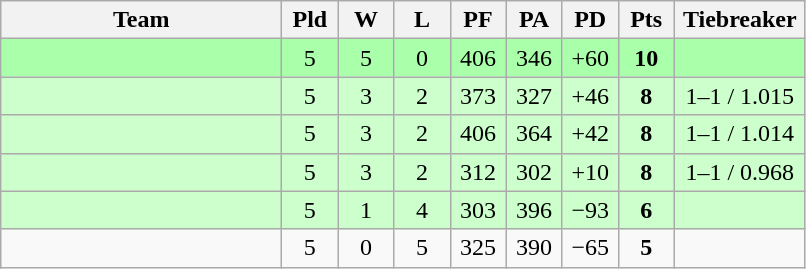<table class=wikitable style="text-align:center">
<tr>
<th width=180>Team</th>
<th width=30>Pld</th>
<th width=30>W</th>
<th width=30>L</th>
<th width=30>PF</th>
<th width=30>PA</th>
<th width=30>PD</th>
<th width=30>Pts</th>
<th width=80>Tiebreaker</th>
</tr>
<tr align=center bgcolor="#aaffaa">
<td align=left></td>
<td>5</td>
<td>5</td>
<td>0</td>
<td>406</td>
<td>346</td>
<td>+60</td>
<td><strong>10</strong></td>
<td></td>
</tr>
<tr align=center bgcolor="#ccffcc">
<td align=left></td>
<td>5</td>
<td>3</td>
<td>2</td>
<td>373</td>
<td>327</td>
<td>+46</td>
<td><strong>8</strong></td>
<td>1–1 / 1.015</td>
</tr>
<tr align=center bgcolor="#ccffcc">
<td align=left></td>
<td>5</td>
<td>3</td>
<td>2</td>
<td>406</td>
<td>364</td>
<td>+42</td>
<td><strong>8</strong></td>
<td>1–1 / 1.014</td>
</tr>
<tr align=center bgcolor="#ccffcc">
<td align=left></td>
<td>5</td>
<td>3</td>
<td>2</td>
<td>312</td>
<td>302</td>
<td>+10</td>
<td><strong>8</strong></td>
<td>1–1 / 0.968</td>
</tr>
<tr align=center bgcolor="#ccffcc">
<td align=left></td>
<td>5</td>
<td>1</td>
<td>4</td>
<td>303</td>
<td>396</td>
<td>−93</td>
<td><strong>6</strong></td>
<td></td>
</tr>
<tr align=center>
<td align=left></td>
<td>5</td>
<td>0</td>
<td>5</td>
<td>325</td>
<td>390</td>
<td>−65</td>
<td><strong>5</strong></td>
<td></td>
</tr>
</table>
